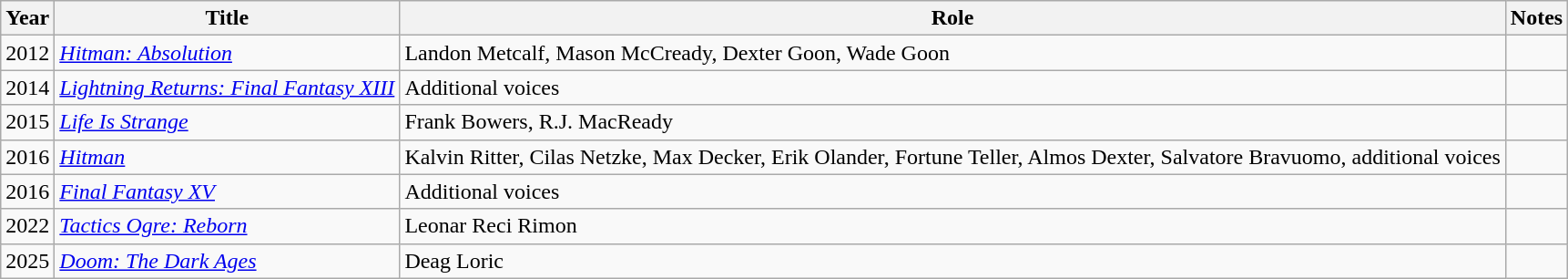<table class="wikitable sortable">
<tr>
<th>Year</th>
<th>Title</th>
<th>Role</th>
<th class="unsortable">Notes</th>
</tr>
<tr>
<td>2012</td>
<td><em><a href='#'>Hitman: Absolution</a></em></td>
<td>Landon Metcalf, Mason McCready, Dexter Goon, Wade Goon</td>
<td></td>
</tr>
<tr>
<td>2014</td>
<td><em><a href='#'>Lightning Returns: Final Fantasy XIII</a></em></td>
<td>Additional voices</td>
<td></td>
</tr>
<tr>
<td>2015</td>
<td><em><a href='#'>Life Is Strange</a></em></td>
<td>Frank Bowers, R.J. MacReady</td>
<td></td>
</tr>
<tr>
<td>2016</td>
<td><em><a href='#'>Hitman</a></em></td>
<td>Kalvin Ritter, Cilas Netzke, Max Decker, Erik Olander, Fortune Teller, Almos Dexter, Salvatore Bravuomo, additional voices</td>
<td></td>
</tr>
<tr>
<td>2016</td>
<td><em><a href='#'>Final Fantasy XV</a></em></td>
<td>Additional voices</td>
<td></td>
</tr>
<tr>
<td>2022</td>
<td><em><a href='#'>Tactics Ogre: Reborn</a></em></td>
<td>Leonar Reci Rimon</td>
<td></td>
</tr>
<tr>
<td>2025</td>
<td><em><a href='#'>Doom: The Dark Ages</a></em></td>
<td>Deag Loric</td>
<td></td>
</tr>
</table>
